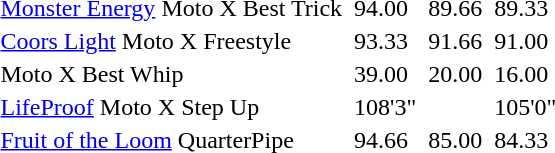<table>
<tr>
<td><a href='#'>Monster Energy</a> Moto X Best Trick</td>
<td></td>
<td>94.00</td>
<td></td>
<td>89.66</td>
<td></td>
<td>89.33</td>
</tr>
<tr>
<td><a href='#'>Coors Light</a> Moto X Freestyle</td>
<td></td>
<td>93.33</td>
<td></td>
<td>91.66</td>
<td></td>
<td>91.00</td>
</tr>
<tr>
<td>Moto X Best Whip</td>
<td></td>
<td>39.00</td>
<td></td>
<td>20.00</td>
<td></td>
<td>16.00</td>
</tr>
<tr>
<td><a href='#'>LifeProof</a> Moto X Step Up</td>
<td><br></td>
<td>108'3"</td>
<td></td>
<td></td>
<td></td>
<td>105'0"</td>
</tr>
<tr>
<td><a href='#'>Fruit of the Loom</a> QuarterPipe</td>
<td></td>
<td>94.66</td>
<td></td>
<td>85.00</td>
<td></td>
<td>84.33</td>
</tr>
</table>
